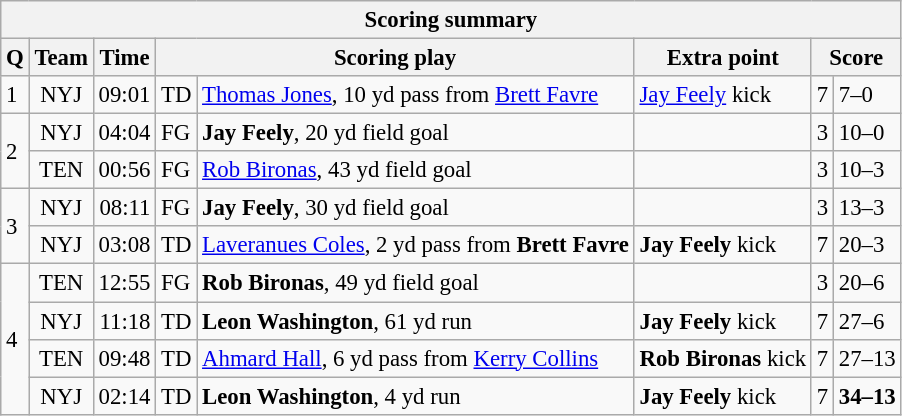<table class="wikitable" style="font-size: 95%;">
<tr>
<th colspan=8>Scoring summary</th>
</tr>
<tr>
<th>Q</th>
<th>Team</th>
<th>Time</th>
<th colspan=2>Scoring play</th>
<th>Extra point</th>
<th colspan=2>Score</th>
</tr>
<tr>
<td>1</td>
<td align=center>NYJ</td>
<td align=right>09:01</td>
<td>TD</td>
<td><a href='#'>Thomas Jones</a>, 10 yd pass from <a href='#'>Brett Favre</a></td>
<td><a href='#'>Jay Feely</a> kick</td>
<td>7</td>
<td>7–0</td>
</tr>
<tr>
<td rowspan=2>2</td>
<td align=center>NYJ</td>
<td align=right>04:04</td>
<td>FG</td>
<td><strong>Jay Feely</strong>, 20 yd field goal</td>
<td></td>
<td>3</td>
<td>10–0</td>
</tr>
<tr>
<td align=center>TEN</td>
<td align=right>00:56</td>
<td>FG</td>
<td><a href='#'>Rob Bironas</a>, 43 yd field goal</td>
<td></td>
<td>3</td>
<td>10–3</td>
</tr>
<tr>
<td rowspan=2>3</td>
<td align=center>NYJ</td>
<td align=right>08:11</td>
<td>FG</td>
<td><strong>Jay Feely</strong>, 30 yd field goal</td>
<td></td>
<td>3</td>
<td>13–3</td>
</tr>
<tr>
<td align=center>NYJ</td>
<td align=right>03:08</td>
<td>TD</td>
<td><a href='#'>Laveranues Coles</a>, 2 yd pass from <strong>Brett Favre</strong></td>
<td><strong>Jay Feely</strong> kick</td>
<td>7</td>
<td>20–3</td>
</tr>
<tr>
<td rowspan=4>4</td>
<td align=center>TEN</td>
<td align=right>12:55</td>
<td>FG</td>
<td><strong>Rob Bironas</strong>, 49 yd field goal</td>
<td></td>
<td>3</td>
<td>20–6</td>
</tr>
<tr>
<td align=center>NYJ</td>
<td align=right>11:18</td>
<td>TD</td>
<td><strong>Leon Washington</strong>, 61 yd run</td>
<td><strong>Jay Feely</strong> kick</td>
<td>7</td>
<td>27–6</td>
</tr>
<tr>
<td align=center>TEN</td>
<td align=right>09:48</td>
<td>TD</td>
<td><a href='#'>Ahmard Hall</a>, 6 yd pass from <a href='#'>Kerry Collins</a></td>
<td><strong>Rob Bironas</strong> kick</td>
<td>7</td>
<td>27–13</td>
</tr>
<tr>
<td align=center>NYJ</td>
<td align=right>02:14</td>
<td>TD</td>
<td><strong>Leon Washington</strong>, 4 yd run</td>
<td><strong>Jay Feely</strong> kick</td>
<td>7</td>
<td><strong>34–13</strong></td>
</tr>
</table>
